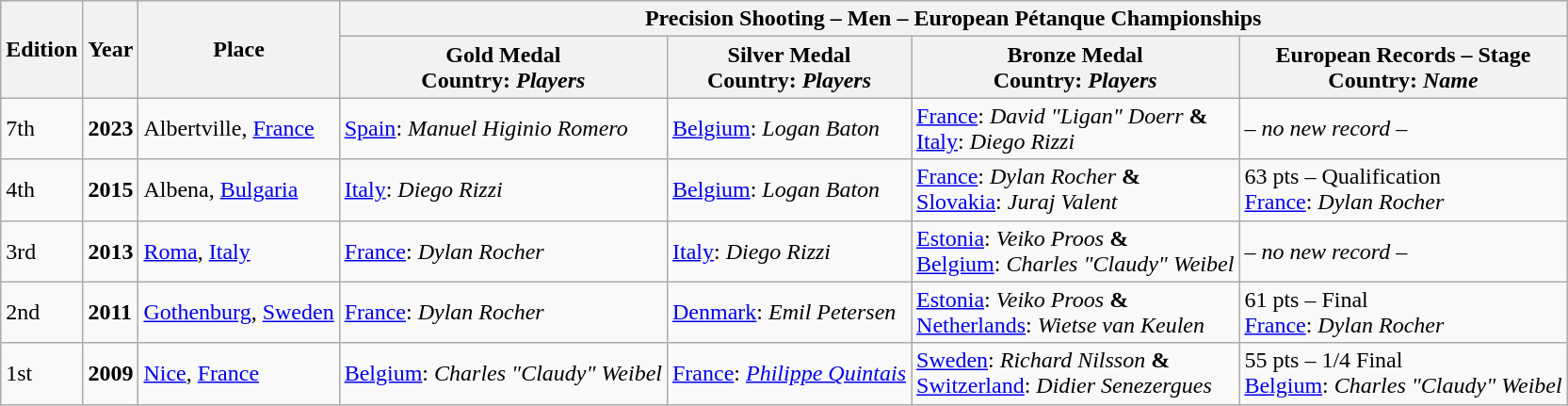<table class="wikitable">
<tr>
<th rowspan="2">Edition</th>
<th rowspan="2">Year</th>
<th rowspan="2">Place</th>
<th colspan="4">Precision Shooting – Men – European Pétanque Championships</th>
</tr>
<tr>
<th> Gold Medal<br>Country: <em>Players</em></th>
<th> Silver Medal<br>Country: <em>Players</em></th>
<th> Bronze Medal<br>Country: <em>Players</em></th>
<th>European Records – Stage<br>Country: <em>Name</em></th>
</tr>
<tr>
<td>7th</td>
<td><strong>2023</strong></td>
<td> Albertville, <a href='#'>France</a></td>
<td> <a href='#'>Spain</a>: <em>Manuel Higinio Romero</em></td>
<td> <a href='#'>Belgium</a>: <em>Logan Baton</em></td>
<td> <a href='#'>France</a>: <em>David "Ligan" Doerr</em> <strong>&</strong><br> <a href='#'>Italy</a>: <em>Diego Rizzi</em></td>
<td><em>– no new record –</em></td>
</tr>
<tr>
<td>4th</td>
<td><strong>2015</strong></td>
<td> Albena, <a href='#'>Bulgaria</a></td>
<td> <a href='#'>Italy</a>: <em>Diego Rizzi</em></td>
<td> <a href='#'>Belgium</a>: <em>Logan Baton</em></td>
<td> <a href='#'>France</a>: <em>Dylan Rocher</em> <strong>&</strong><br> <a href='#'>Slovakia</a>: <em>Juraj Valent</em></td>
<td>63 pts – Qualification<br> <a href='#'>France</a>: <em>Dylan Rocher</em></td>
</tr>
<tr>
<td>3rd</td>
<td><strong>2013</strong></td>
<td> <a href='#'>Roma</a>, <a href='#'>Italy</a></td>
<td> <a href='#'>France</a>: <em>Dylan Rocher</em></td>
<td> <a href='#'>Italy</a>: <em>Diego Rizzi</em></td>
<td> <a href='#'>Estonia</a>: <em>Veiko Proos</em>    <strong>&</strong><br> <a href='#'>Belgium</a>: <em>Charles "Claudy"</em> <em>Weibel</em></td>
<td><em>– no new record –</em></td>
</tr>
<tr>
<td>2nd</td>
<td><strong>2011</strong></td>
<td> <a href='#'>Gothenburg</a>, <a href='#'>Sweden</a></td>
<td> <a href='#'>France</a>: <em>Dylan Rocher</em></td>
<td> <a href='#'>Denmark</a>: <em>Emil Petersen</em></td>
<td> <a href='#'>Estonia</a>: <em>Veiko Proos</em>    <strong>&</strong><br> <a href='#'>Netherlands</a>: <em>Wietse van Keulen</em></td>
<td>61 pts – Final<br> <a href='#'>France</a>: <em>Dylan Rocher</em></td>
</tr>
<tr>
<td>1st</td>
<td><strong>2009</strong></td>
<td> <a href='#'>Nice</a>, <a href='#'>France</a></td>
<td> <a href='#'>Belgium</a>: <em>Charles</em> <em>"Claudy"</em> <em>Weibel</em></td>
<td> <a href='#'>France</a>: <em><a href='#'>Philippe Quintais</a></em></td>
<td> <a href='#'>Sweden</a>: <em>Richard Nilsson</em>  <strong>&</strong><br> <a href='#'>Switzerland</a>: <em>Didier Senezergues</em></td>
<td>55 pts – 1/4 Final<br> <a href='#'>Belgium</a>: <em>Charles "Claudy"</em> <em>Weibel</em></td>
</tr>
</table>
